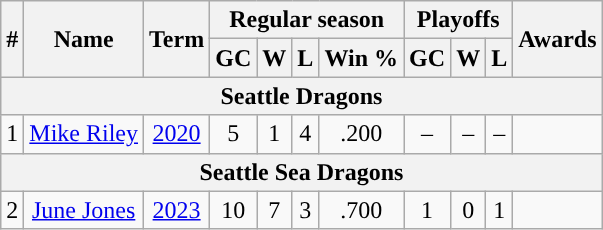<table class="wikitable" style="text-align:center">
<tr>
<th rowspan="2">#</th>
<th rowspan="2">Name</th>
<th rowspan="2">Term</th>
<th colspan="4">Regular season</th>
<th colspan="3">Playoffs</th>
<th rowspan="2">Awards</th>
</tr>
<tr>
<th>GC</th>
<th>W</th>
<th>L</th>
<th>Win %</th>
<th>GC</th>
<th>W</th>
<th>L</th>
</tr>
<tr>
<th colspan="11">Seattle Dragons</th>
</tr>
<tr>
<td>1</td>
<td><a href='#'>Mike Riley</a></td>
<td><a href='#'>2020</a></td>
<td>5</td>
<td>1</td>
<td>4</td>
<td>.200</td>
<td>–</td>
<td>–</td>
<td>–</td>
<td></td>
</tr>
<tr>
<th colspan="11">Seattle Sea Dragons</th>
</tr>
<tr>
<td>2</td>
<td><a href='#'>June Jones</a></td>
<td><a href='#'>2023</a></td>
<td>10</td>
<td>7</td>
<td>3</td>
<td>.700</td>
<td>1</td>
<td>0</td>
<td>1</td>
<td></td>
</tr>
</table>
